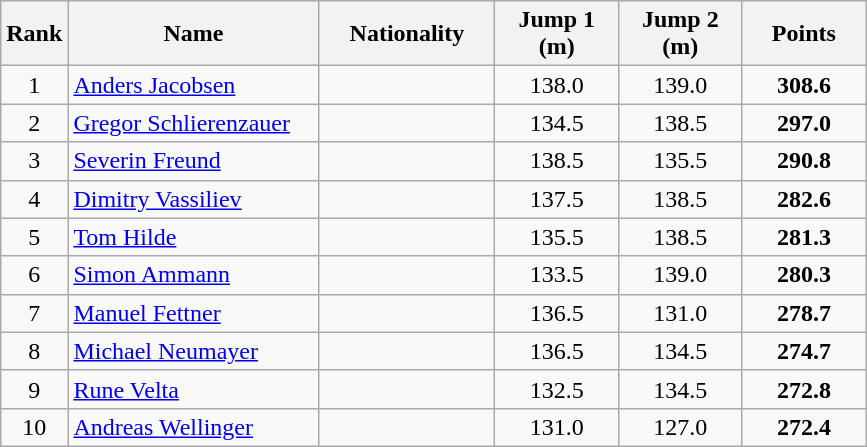<table class="wikitable sortable">
<tr>
<th align=center>Rank</th>
<th width=160>Name</th>
<th width=110>Nationality</th>
<th width=75>Jump 1 (m)</th>
<th width=75>Jump 2 (m)</th>
<th width=75>Points</th>
</tr>
<tr>
<td align=center>1</td>
<td align=left><a href='#'>Anders Jacobsen</a></td>
<td align=left></td>
<td align=center>138.0</td>
<td align=center>139.0</td>
<td align=center><strong>308.6</strong></td>
</tr>
<tr>
<td align=center>2</td>
<td align=left><a href='#'>Gregor Schlierenzauer</a></td>
<td align=left></td>
<td align=center>134.5</td>
<td align=center>138.5</td>
<td align=center><strong>297.0</strong></td>
</tr>
<tr>
<td align=center>3</td>
<td align=left><a href='#'>Severin Freund</a></td>
<td align=left></td>
<td align=center>138.5</td>
<td align=center>135.5</td>
<td align=center><strong>290.8</strong></td>
</tr>
<tr>
<td align=center>4</td>
<td align=left><a href='#'>Dimitry Vassiliev</a></td>
<td align=left></td>
<td align=center>137.5</td>
<td align=center>138.5</td>
<td align=center><strong>282.6</strong></td>
</tr>
<tr>
<td align=center>5</td>
<td align=left><a href='#'>Tom Hilde</a></td>
<td align=left></td>
<td align=center>135.5</td>
<td align=center>138.5</td>
<td align=center><strong>281.3</strong></td>
</tr>
<tr>
<td align=center>6</td>
<td align=left><a href='#'>Simon Ammann</a></td>
<td align=left></td>
<td align=center>133.5</td>
<td align=center>139.0</td>
<td align=center><strong>280.3</strong></td>
</tr>
<tr>
<td align=center>7</td>
<td align=left><a href='#'>Manuel Fettner</a></td>
<td align=left></td>
<td align=center>136.5</td>
<td align=center>131.0</td>
<td align=center><strong>278.7</strong></td>
</tr>
<tr>
<td align=center>8</td>
<td align=left><a href='#'>Michael Neumayer</a></td>
<td align=left></td>
<td align=center>136.5</td>
<td align=center>134.5</td>
<td align=center><strong>274.7</strong></td>
</tr>
<tr>
<td align=center>9</td>
<td align=left><a href='#'>Rune Velta</a></td>
<td align=left></td>
<td align=center>132.5</td>
<td align=center>134.5</td>
<td align=center><strong>272.8</strong></td>
</tr>
<tr>
<td align=center>10</td>
<td align=left><a href='#'>Andreas Wellinger</a></td>
<td align=left></td>
<td align=center>131.0</td>
<td align=center>127.0</td>
<td align=center><strong>272.4</strong></td>
</tr>
</table>
